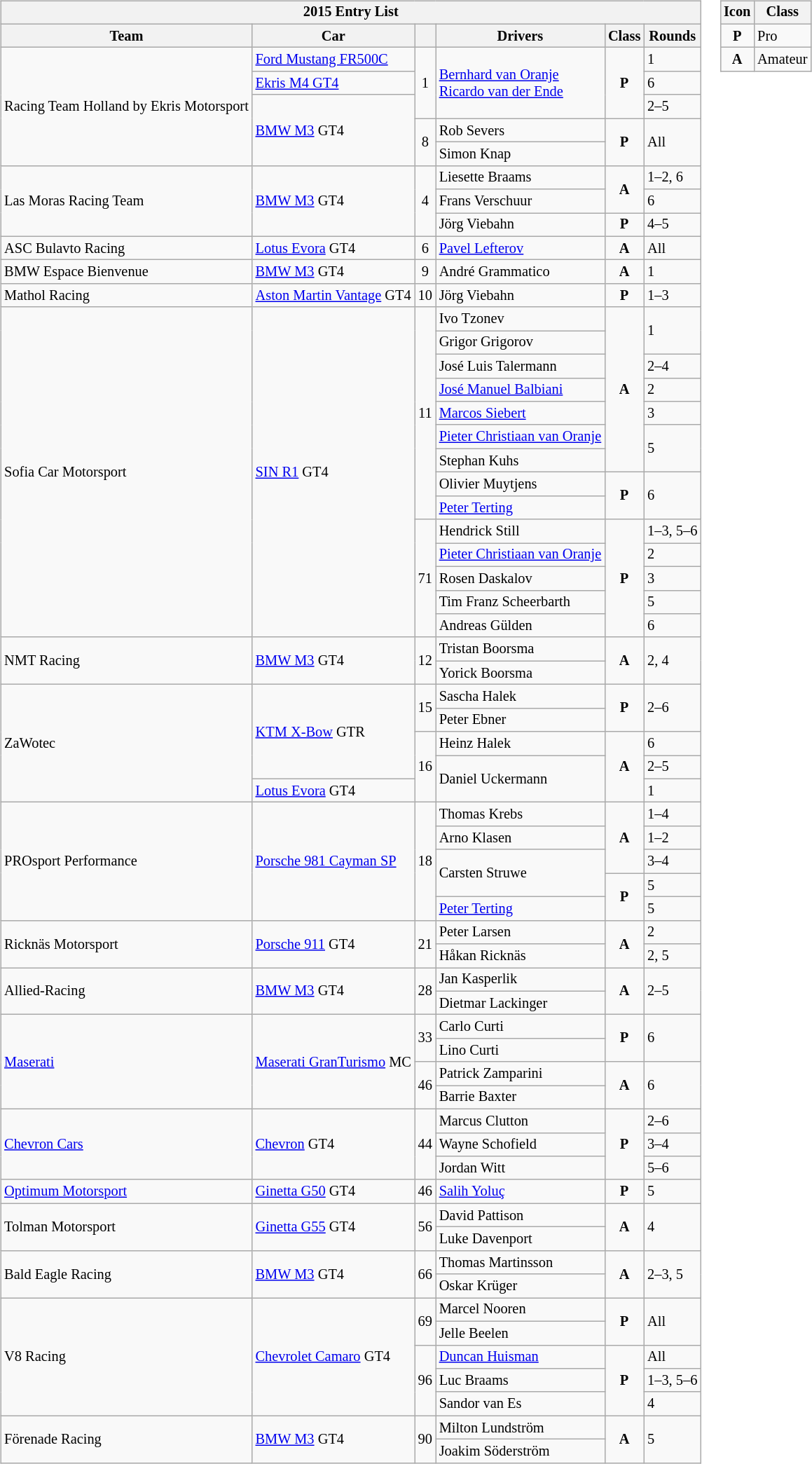<table>
<tr>
<td><br><table class="wikitable" style="font-size: 85%;">
<tr>
<th colspan=6>2015 Entry List</th>
</tr>
<tr>
<th>Team</th>
<th>Car</th>
<th></th>
<th>Drivers</th>
<th>Class</th>
<th>Rounds</th>
</tr>
<tr>
<td rowspan=5> Racing Team Holland by Ekris Motorsport</td>
<td><a href='#'>Ford Mustang FR500C</a></td>
<td rowspan=3 align="center">1</td>
<td rowspan=3> <a href='#'>Bernhard van Oranje</a><br> <a href='#'>Ricardo van der Ende</a></td>
<td rowspan=3 align=center><strong><span>P</span></strong></td>
<td>1</td>
</tr>
<tr>
<td><a href='#'>Ekris M4 GT4</a></td>
<td>6</td>
</tr>
<tr>
<td rowspan=3><a href='#'>BMW M3</a> GT4</td>
<td>2–5</td>
</tr>
<tr>
<td rowspan=2 align="center">8</td>
<td> Rob Severs</td>
<td rowspan=2 align=center><strong><span>P</span></strong></td>
<td rowspan=2>All</td>
</tr>
<tr>
<td> Simon Knap</td>
</tr>
<tr>
<td rowspan=3> Las Moras Racing Team</td>
<td rowspan=3><a href='#'>BMW M3</a> GT4</td>
<td align="center" rowspan=3>4</td>
<td> Liesette Braams</td>
<td align=center rowspan=2><strong><span>A</span></strong></td>
<td>1–2, 6</td>
</tr>
<tr>
<td> Frans Verschuur</td>
<td>6</td>
</tr>
<tr>
<td> Jörg Viebahn</td>
<td align=center><strong><span>P</span></strong></td>
<td>4–5</td>
</tr>
<tr>
<td> ASC Bulavto Racing</td>
<td><a href='#'>Lotus Evora</a> GT4</td>
<td align="center">6</td>
<td> <a href='#'>Pavel Lefterov</a></td>
<td align=center><strong><span>A</span></strong></td>
<td>All</td>
</tr>
<tr>
<td> BMW Espace Bienvenue</td>
<td><a href='#'>BMW M3</a> GT4</td>
<td align="center">9</td>
<td> André Grammatico</td>
<td align=center><strong><span>A</span></strong></td>
<td>1</td>
</tr>
<tr>
<td> Mathol Racing</td>
<td><a href='#'>Aston Martin Vantage</a> GT4</td>
<td align="center">10</td>
<td> Jörg Viebahn</td>
<td align=center><strong><span>P</span></strong></td>
<td>1–3</td>
</tr>
<tr>
<td rowspan=14> Sofia Car Motorsport</td>
<td rowspan=14><a href='#'>SIN R1</a> GT4</td>
<td rowspan=9 align="center">11</td>
<td> Ivo Tzonev</td>
<td rowspan=7 align=center><strong><span>A</span></strong></td>
<td rowspan=2>1</td>
</tr>
<tr>
<td> Grigor Grigorov</td>
</tr>
<tr>
<td> José Luis Talermann</td>
<td>2–4</td>
</tr>
<tr>
<td> <a href='#'>José Manuel Balbiani</a></td>
<td>2</td>
</tr>
<tr>
<td> <a href='#'>Marcos Siebert</a></td>
<td>3</td>
</tr>
<tr>
<td> <a href='#'>Pieter Christiaan van Oranje</a></td>
<td rowspan=2>5</td>
</tr>
<tr>
<td> Stephan Kuhs</td>
</tr>
<tr>
<td> Olivier Muytjens</td>
<td rowspan=2 align=center><strong><span>P</span></strong></td>
<td rowspan=2>6</td>
</tr>
<tr>
<td> <a href='#'>Peter Terting</a></td>
</tr>
<tr>
<td rowspan=5 align="center">71</td>
<td> Hendrick Still</td>
<td rowspan=5 align=center><strong><span>P</span></strong></td>
<td>1–3, 5–6</td>
</tr>
<tr>
<td> <a href='#'>Pieter Christiaan van Oranje</a></td>
<td>2</td>
</tr>
<tr>
<td> Rosen Daskalov</td>
<td>3</td>
</tr>
<tr>
<td> Tim Franz Scheerbarth</td>
<td>5</td>
</tr>
<tr>
<td> Andreas Gülden</td>
<td>6</td>
</tr>
<tr>
<td rowspan=2> NMT Racing</td>
<td rowspan=2><a href='#'>BMW M3</a> GT4</td>
<td rowspan=2 align="center">12</td>
<td> Tristan Boorsma</td>
<td rowspan=2 align=center><strong><span>A</span></strong></td>
<td rowspan=2>2, 4</td>
</tr>
<tr>
<td> Yorick Boorsma</td>
</tr>
<tr>
<td rowspan=5> ZaWotec</td>
<td rowspan=4><a href='#'>KTM X-Bow</a> GTR</td>
<td rowspan=2 align="center">15</td>
<td> Sascha Halek</td>
<td rowspan=2 align=center><strong><span>P</span></strong></td>
<td rowspan=2>2–6</td>
</tr>
<tr>
<td> Peter Ebner</td>
</tr>
<tr>
<td rowspan=3 align="center">16</td>
<td> Heinz Halek</td>
<td rowspan=3 align=center><strong><span>A</span></strong></td>
<td>6</td>
</tr>
<tr>
<td rowspan=2> Daniel Uckermann</td>
<td>2–5</td>
</tr>
<tr>
<td><a href='#'>Lotus Evora</a> GT4</td>
<td>1</td>
</tr>
<tr>
<td rowspan=5> PROsport Performance</td>
<td rowspan=5><a href='#'>Porsche 981 Cayman SP</a></td>
<td rowspan=5 align="center">18</td>
<td> Thomas Krebs</td>
<td rowspan=3 align=center><strong><span>A</span></strong></td>
<td>1–4</td>
</tr>
<tr>
<td> Arno Klasen</td>
<td>1–2</td>
</tr>
<tr>
<td rowspan=2> Carsten Struwe</td>
<td>3–4</td>
</tr>
<tr>
<td rowspan=2 align=center><strong><span>P</span></strong></td>
<td>5</td>
</tr>
<tr>
<td> <a href='#'>Peter Terting</a></td>
<td>5</td>
</tr>
<tr>
<td rowspan=2> Ricknäs Motorsport</td>
<td rowspan=2><a href='#'>Porsche 911</a> GT4</td>
<td rowspan=2 align="center">21</td>
<td> Peter Larsen</td>
<td rowspan=2 align=center><strong><span>A</span></strong></td>
<td>2</td>
</tr>
<tr>
<td> Håkan Ricknäs</td>
<td>2, 5</td>
</tr>
<tr>
<td rowspan=2> Allied-Racing</td>
<td rowspan=2><a href='#'>BMW M3</a> GT4</td>
<td rowspan=2 align="center">28</td>
<td> Jan Kasperlik</td>
<td rowspan=2 align=center><strong><span>A</span></strong></td>
<td rowspan=2>2–5</td>
</tr>
<tr>
<td> Dietmar Lackinger</td>
</tr>
<tr>
<td rowspan=4> <a href='#'>Maserati</a></td>
<td rowspan=4><a href='#'>Maserati GranTurismo</a> MC</td>
<td rowspan=2 align="center">33</td>
<td> Carlo Curti</td>
<td rowspan=2 align=center><strong><span>P</span></strong></td>
<td rowspan=2>6</td>
</tr>
<tr>
<td> Lino Curti</td>
</tr>
<tr>
<td rowspan=2 align="center">46</td>
<td> Patrick Zamparini</td>
<td rowspan=2 align=center><strong><span>A</span></strong></td>
<td rowspan=2>6</td>
</tr>
<tr>
<td> Barrie Baxter</td>
</tr>
<tr>
<td rowspan=3> <a href='#'>Chevron Cars</a></td>
<td rowspan=3><a href='#'>Chevron</a> GT4</td>
<td rowspan=3 align="center">44</td>
<td> Marcus Clutton</td>
<td rowspan=3 align=center><strong><span>P</span></strong></td>
<td>2–6</td>
</tr>
<tr>
<td> Wayne Schofield</td>
<td>3–4</td>
</tr>
<tr>
<td> Jordan Witt</td>
<td>5–6</td>
</tr>
<tr>
<td> <a href='#'>Optimum Motorsport</a></td>
<td><a href='#'>Ginetta G50</a> GT4</td>
<td align="center">46</td>
<td> <a href='#'>Salih Yoluç</a></td>
<td align=center><strong><span>P</span></strong></td>
<td>5</td>
</tr>
<tr>
<td rowspan=2> Tolman Motorsport</td>
<td rowspan=2><a href='#'>Ginetta G55</a> GT4</td>
<td rowspan=2 align="center">56</td>
<td> David Pattison</td>
<td rowspan=2 align=center><strong><span>A</span></strong></td>
<td rowspan=2>4</td>
</tr>
<tr>
<td> Luke Davenport</td>
</tr>
<tr>
<td rowspan=2> Bald Eagle Racing</td>
<td rowspan=2><a href='#'>BMW M3</a> GT4</td>
<td rowspan=2 align="center">66</td>
<td> Thomas Martinsson</td>
<td rowspan=2 align=center><strong><span>A</span></strong></td>
<td rowspan=2>2–3, 5</td>
</tr>
<tr>
<td> Oskar Krüger</td>
</tr>
<tr>
<td rowspan=5> V8 Racing</td>
<td rowspan=5><a href='#'>Chevrolet Camaro</a> GT4</td>
<td rowspan=2 align="center">69</td>
<td> Marcel Nooren</td>
<td rowspan=2 align=center><strong><span>P</span></strong></td>
<td rowspan=2>All</td>
</tr>
<tr>
<td> Jelle Beelen</td>
</tr>
<tr>
<td rowspan=3 align="center">96</td>
<td> <a href='#'>Duncan Huisman</a></td>
<td rowspan=3 align=center><strong><span>P</span></strong></td>
<td>All</td>
</tr>
<tr>
<td> Luc Braams</td>
<td>1–3, 5–6</td>
</tr>
<tr>
<td> Sandor van Es</td>
<td>4</td>
</tr>
<tr>
<td rowspan=2> Förenade Racing</td>
<td rowspan=2><a href='#'>BMW M3</a> GT4</td>
<td rowspan=2 align="center">90</td>
<td> Milton Lundström</td>
<td rowspan=2 align=center><strong><span>A</span></strong></td>
<td rowspan=2>5</td>
</tr>
<tr>
<td> Joakim Söderström</td>
</tr>
</table>
</td>
<td valign="top"><br><table class="wikitable" style="font-size: 85%;">
<tr>
<th>Icon</th>
<th>Class</th>
</tr>
<tr>
<td align=center><strong><span>P</span></strong></td>
<td>Pro</td>
</tr>
<tr>
<td align=center><strong><span>A</span></strong></td>
<td>Amateur</td>
</tr>
</table>
</td>
</tr>
</table>
